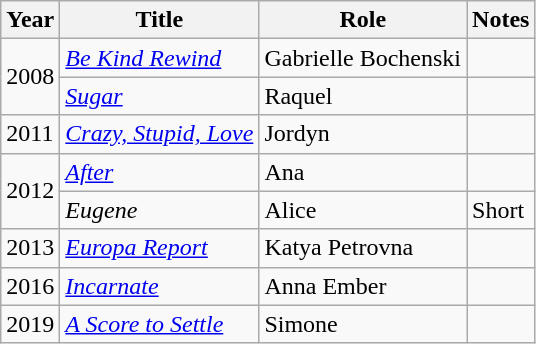<table class="wikitable sortable">
<tr>
<th>Year</th>
<th>Title</th>
<th>Role</th>
<th class="unsortable">Notes</th>
</tr>
<tr>
<td rowspan="2">2008</td>
<td><em><a href='#'>Be Kind Rewind</a></em></td>
<td>Gabrielle Bochenski</td>
<td></td>
</tr>
<tr>
<td><em><a href='#'>Sugar</a></em></td>
<td>Raquel</td>
<td></td>
</tr>
<tr>
<td>2011</td>
<td><em><a href='#'>Crazy, Stupid, Love</a></em></td>
<td>Jordyn</td>
<td></td>
</tr>
<tr>
<td rowspan="2">2012</td>
<td><em><a href='#'>After</a></em></td>
<td>Ana</td>
<td></td>
</tr>
<tr>
<td><em>Eugene</em></td>
<td>Alice</td>
<td>Short</td>
</tr>
<tr>
<td>2013</td>
<td><em><a href='#'>Europa Report</a></em></td>
<td>Katya Petrovna</td>
<td></td>
</tr>
<tr>
<td>2016</td>
<td><em><a href='#'>Incarnate</a></em></td>
<td>Anna Ember</td>
<td></td>
</tr>
<tr>
<td>2019</td>
<td><em><a href='#'>A Score to Settle</a></em></td>
<td>Simone</td>
<td></td>
</tr>
</table>
